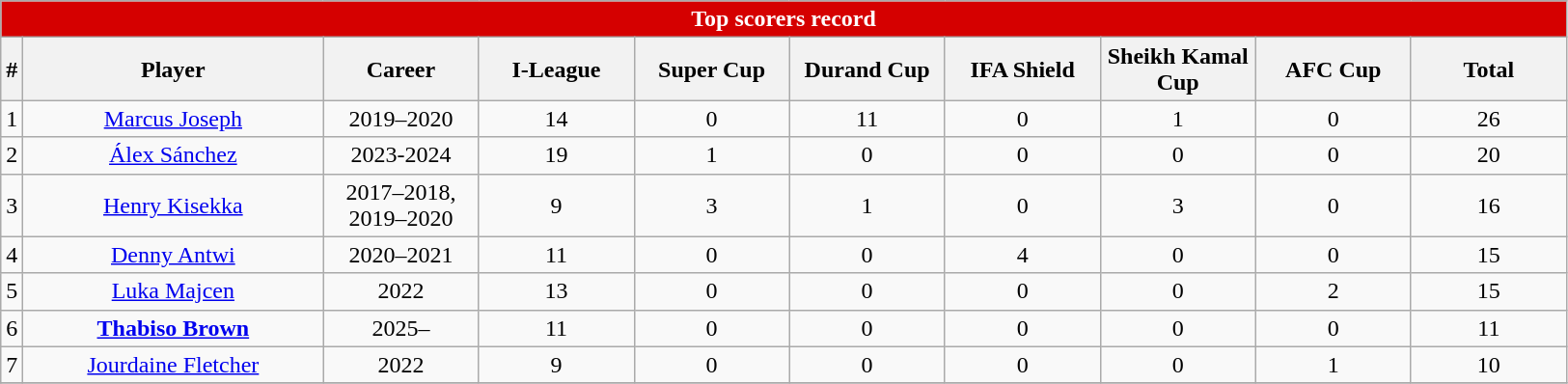<table class="wikitable" style="text-align: center;">
<tr>
<th colspan=10 style="background:#d50000; color:white;">Top scorers record</th>
</tr>
<tr>
<th>#</th>
<th width=200px>Player</th>
<th width=100px>Career</th>
<th width=100px>I-League</th>
<th width=100px>Super Cup</th>
<th width=100px>Durand Cup</th>
<th width=100px>IFA Shield</th>
<th width=100px>Sheikh Kamal Cup</th>
<th width=100px>AFC Cup</th>
<th width=100px>Total</th>
</tr>
<tr>
<td>1</td>
<td>  <a href='#'>Marcus Joseph</a></td>
<td>2019–2020</td>
<td>14</td>
<td>0</td>
<td>11</td>
<td>0</td>
<td>1</td>
<td>0</td>
<td>26</td>
</tr>
<tr>
<td>2</td>
<td> <a href='#'>Álex Sánchez</a></td>
<td>2023-2024</td>
<td>19</td>
<td>1</td>
<td>0</td>
<td>0</td>
<td>0</td>
<td>0</td>
<td>20</td>
</tr>
<tr>
<td>3</td>
<td> <a href='#'>Henry Kisekka</a></td>
<td>2017–2018, 2019–2020</td>
<td>9</td>
<td>3</td>
<td>1</td>
<td>0</td>
<td>3</td>
<td>0</td>
<td>16</td>
</tr>
<tr>
<td>4</td>
<td> <a href='#'>Denny Antwi</a></td>
<td>2020–2021</td>
<td>11</td>
<td>0</td>
<td>0</td>
<td>4</td>
<td>0</td>
<td>0</td>
<td>15</td>
</tr>
<tr>
<td>5</td>
<td> <a href='#'>Luka Majcen</a></td>
<td>2022</td>
<td>13</td>
<td>0</td>
<td>0</td>
<td>0</td>
<td>0</td>
<td>2</td>
<td>15</td>
</tr>
<tr>
<td>6</td>
<td> <strong><a href='#'>Thabiso Brown</a></strong></td>
<td>2025–</td>
<td>11</td>
<td>0</td>
<td>0</td>
<td>0</td>
<td>0</td>
<td>0</td>
<td>11</td>
</tr>
<tr>
<td>7</td>
<td> <a href='#'>Jourdaine Fletcher</a></td>
<td>2022</td>
<td>9</td>
<td>0</td>
<td>0</td>
<td>0</td>
<td>0</td>
<td>1</td>
<td>10</td>
</tr>
<tr>
</tr>
</table>
